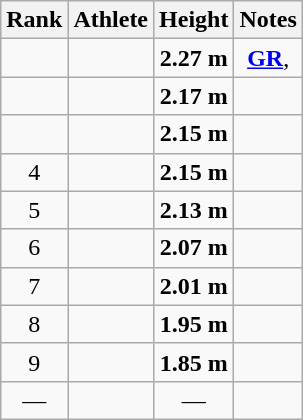<table class="wikitable sortable"  style="text-align:center">
<tr>
<th>Rank</th>
<th>Athlete</th>
<th>Height</th>
<th>Notes</th>
</tr>
<tr>
<td></td>
<td align="left"></td>
<td><strong>2.27 m</strong></td>
<td><strong><a href='#'>GR</a></strong>, </td>
</tr>
<tr>
<td></td>
<td align="left"></td>
<td><strong>2.17 m</strong></td>
<td></td>
</tr>
<tr>
<td></td>
<td align="left"></td>
<td><strong>2.15 m</strong></td>
<td></td>
</tr>
<tr>
<td>4</td>
<td align="left"></td>
<td><strong>2.15 m</strong></td>
<td></td>
</tr>
<tr>
<td>5</td>
<td align="left"></td>
<td><strong>2.13 m</strong></td>
<td></td>
</tr>
<tr>
<td>6</td>
<td align="left"></td>
<td><strong>2.07 m</strong></td>
<td></td>
</tr>
<tr>
<td>7</td>
<td align="left"></td>
<td><strong>2.01 m</strong></td>
<td></td>
</tr>
<tr>
<td>8</td>
<td align="left"></td>
<td><strong>1.95 m</strong></td>
<td></td>
</tr>
<tr>
<td>9</td>
<td align="left"></td>
<td><strong>1.85 m</strong></td>
<td></td>
</tr>
<tr>
<td>—</td>
<td align="left"></td>
<td>—</td>
<td></td>
</tr>
</table>
